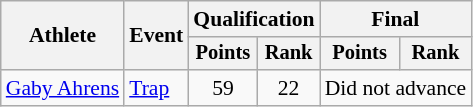<table class="wikitable" style="font-size:90%">
<tr>
<th rowspan="2">Athlete</th>
<th rowspan="2">Event</th>
<th colspan=2>Qualification</th>
<th colspan=2>Final</th>
</tr>
<tr style="font-size:95%">
<th>Points</th>
<th>Rank</th>
<th>Points</th>
<th>Rank</th>
</tr>
<tr align=center>
<td align=left><a href='#'>Gaby Ahrens</a></td>
<td align=left><a href='#'>Trap</a></td>
<td>59</td>
<td>22</td>
<td colspan=2>Did not advance</td>
</tr>
</table>
